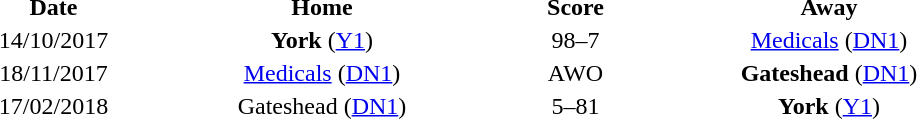<table style="text-align: center">
<tr>
<th width=100 align=centre>Date</th>
<th width=250 align=centre>Home</th>
<th width=80 align=centre>Score</th>
<th width=250 align=centre>Away</th>
</tr>
<tr>
<td>14/10/2017</td>
<td><strong>York</strong> (<a href='#'>Y1</a>)</td>
<td>98–7</td>
<td><a href='#'>Medicals</a> (<a href='#'>DN1</a>)</td>
</tr>
<tr>
<td>18/11/2017</td>
<td><a href='#'>Medicals</a> (<a href='#'>DN1</a>)</td>
<td>AWO</td>
<td><strong>Gateshead</strong> (<a href='#'>DN1</a>)</td>
</tr>
<tr>
<td>17/02/2018</td>
<td>Gateshead (<a href='#'>DN1</a>)</td>
<td>5–81</td>
<td><strong>York</strong> (<a href='#'>Y1</a>)</td>
</tr>
<tr>
</tr>
</table>
